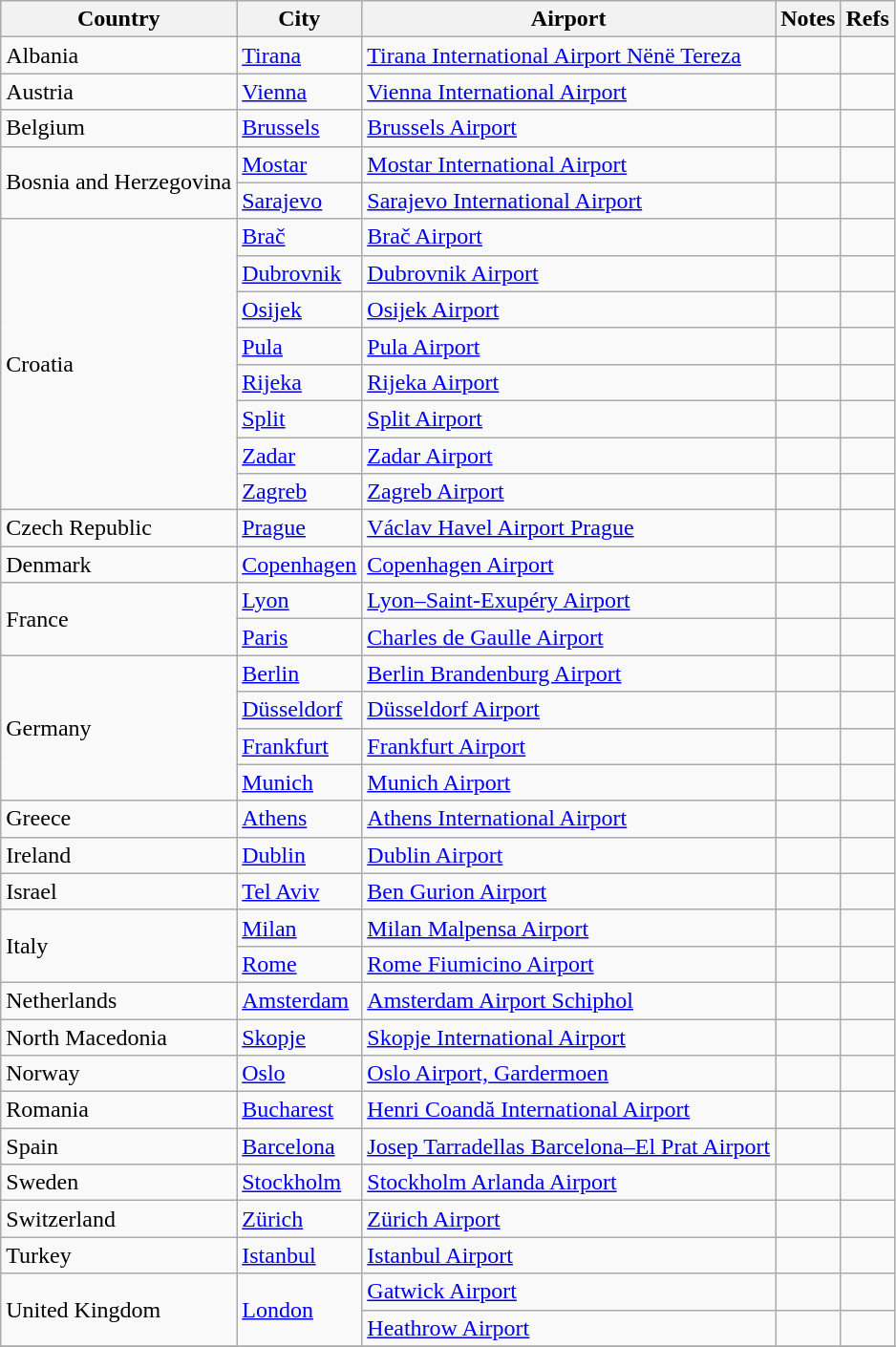<table class="wikitable sortable">
<tr>
<th>Country</th>
<th>City</th>
<th>Airport</th>
<th>Notes</th>
<th class="unsortable">Refs</th>
</tr>
<tr>
<td>Albania</td>
<td><a href='#'>Tirana</a></td>
<td><a href='#'>Tirana International Airport Nënë Tereza</a></td>
<td></td>
<td align=center></td>
</tr>
<tr>
<td>Austria</td>
<td><a href='#'>Vienna</a></td>
<td><a href='#'>Vienna International Airport</a></td>
<td align=center></td>
<td align=center></td>
</tr>
<tr>
<td>Belgium</td>
<td><a href='#'>Brussels</a></td>
<td><a href='#'>Brussels Airport</a></td>
<td align=center></td>
<td align=center></td>
</tr>
<tr>
<td rowspan="2">Bosnia and Herzegovina</td>
<td><a href='#'>Mostar</a></td>
<td><a href='#'>Mostar International Airport</a></td>
<td align=center></td>
<td align=center></td>
</tr>
<tr>
<td><a href='#'>Sarajevo</a></td>
<td><a href='#'>Sarajevo International Airport</a></td>
<td align=center></td>
<td align=center></td>
</tr>
<tr>
<td rowspan="8">Croatia</td>
<td><a href='#'>Brač</a></td>
<td><a href='#'>Brač Airport</a></td>
<td></td>
<td align=center></td>
</tr>
<tr>
<td><a href='#'>Dubrovnik</a></td>
<td><a href='#'>Dubrovnik Airport</a></td>
<td></td>
<td align=center></td>
</tr>
<tr>
<td><a href='#'>Osijek</a></td>
<td><a href='#'>Osijek Airport</a></td>
<td align=center></td>
<td align=center></td>
</tr>
<tr>
<td><a href='#'>Pula</a></td>
<td><a href='#'>Pula Airport</a></td>
<td align=center></td>
<td align=center></td>
</tr>
<tr>
<td><a href='#'>Rijeka</a></td>
<td><a href='#'>Rijeka Airport</a></td>
<td align=center></td>
<td align=center></td>
</tr>
<tr>
<td><a href='#'>Split</a></td>
<td><a href='#'>Split Airport</a></td>
<td></td>
<td align=center></td>
</tr>
<tr>
<td><a href='#'>Zadar</a></td>
<td><a href='#'>Zadar Airport</a></td>
<td align=center></td>
<td align=center></td>
</tr>
<tr>
<td><a href='#'>Zagreb</a></td>
<td><a href='#'>Zagreb Airport</a></td>
<td></td>
<td align=center></td>
</tr>
<tr>
<td>Czech Republic</td>
<td><a href='#'>Prague</a></td>
<td><a href='#'>Václav Havel Airport Prague</a></td>
<td></td>
<td align=center></td>
</tr>
<tr>
<td>Denmark</td>
<td><a href='#'>Copenhagen</a></td>
<td><a href='#'>Copenhagen Airport</a></td>
<td align=center></td>
<td align=center></td>
</tr>
<tr>
<td rowspan="2">France</td>
<td><a href='#'>Lyon</a></td>
<td><a href='#'>Lyon–Saint-Exupéry Airport</a></td>
<td></td>
<td align=center></td>
</tr>
<tr>
<td><a href='#'>Paris</a></td>
<td><a href='#'>Charles de Gaulle Airport</a></td>
<td align=center></td>
<td align=center></td>
</tr>
<tr>
<td rowspan="4">Germany</td>
<td><a href='#'>Berlin</a></td>
<td><a href='#'>Berlin Brandenburg Airport</a></td>
<td></td>
<td align=center></td>
</tr>
<tr>
<td><a href='#'>Düsseldorf</a></td>
<td><a href='#'>Düsseldorf Airport</a></td>
<td></td>
<td align=center></td>
</tr>
<tr>
<td><a href='#'>Frankfurt</a></td>
<td><a href='#'>Frankfurt Airport</a></td>
<td align=center></td>
<td align=center></td>
</tr>
<tr>
<td><a href='#'>Munich</a></td>
<td><a href='#'>Munich Airport</a></td>
<td align=center></td>
<td align=center></td>
</tr>
<tr>
<td>Greece</td>
<td><a href='#'>Athens</a></td>
<td><a href='#'>Athens International Airport</a></td>
<td></td>
<td align=center></td>
</tr>
<tr>
<td>Ireland</td>
<td><a href='#'>Dublin</a></td>
<td><a href='#'>Dublin Airport</a></td>
<td></td>
<td align=center></td>
</tr>
<tr>
<td>Israel</td>
<td><a href='#'>Tel Aviv</a></td>
<td><a href='#'>Ben Gurion Airport</a></td>
<td></td>
<td align=center></td>
</tr>
<tr>
<td rowspan="2">Italy</td>
<td><a href='#'>Milan</a></td>
<td><a href='#'>Milan Malpensa Airport</a></td>
<td></td>
<td align=center></td>
</tr>
<tr>
<td><a href='#'>Rome</a></td>
<td><a href='#'>Rome Fiumicino Airport</a></td>
<td align=center></td>
<td align=center></td>
</tr>
<tr>
<td>Netherlands</td>
<td><a href='#'>Amsterdam</a></td>
<td><a href='#'>Amsterdam Airport Schiphol</a></td>
<td align=center></td>
<td align=center></td>
</tr>
<tr>
<td>North Macedonia</td>
<td><a href='#'>Skopje</a></td>
<td><a href='#'>Skopje International Airport</a></td>
<td align=center></td>
<td align=center></td>
</tr>
<tr>
<td>Norway</td>
<td><a href='#'>Oslo</a></td>
<td><a href='#'>Oslo Airport, Gardermoen</a></td>
<td></td>
<td align=center></td>
</tr>
<tr>
<td>Romania</td>
<td><a href='#'>Bucharest</a></td>
<td><a href='#'>Henri Coandă International Airport</a></td>
<td></td>
<td align=center></td>
</tr>
<tr>
<td>Spain</td>
<td><a href='#'>Barcelona</a></td>
<td><a href='#'>Josep Tarradellas Barcelona–El Prat Airport</a></td>
<td></td>
<td align=center></td>
</tr>
<tr>
<td>Sweden</td>
<td><a href='#'>Stockholm</a></td>
<td><a href='#'>Stockholm Arlanda Airport</a></td>
<td></td>
<td align=center></td>
</tr>
<tr>
<td>Switzerland</td>
<td><a href='#'>Zürich</a></td>
<td><a href='#'>Zürich Airport</a></td>
<td align=center></td>
<td align=center></td>
</tr>
<tr>
<td>Turkey</td>
<td><a href='#'>Istanbul</a></td>
<td><a href='#'>Istanbul Airport</a></td>
<td></td>
<td align=center></td>
</tr>
<tr>
<td rowspan="2">United Kingdom</td>
<td rowspan="2"><a href='#'>London</a></td>
<td><a href='#'>Gatwick Airport</a></td>
<td></td>
<td align=center></td>
</tr>
<tr>
<td><a href='#'>Heathrow Airport</a></td>
<td align=center></td>
<td align=center></td>
</tr>
<tr>
</tr>
</table>
